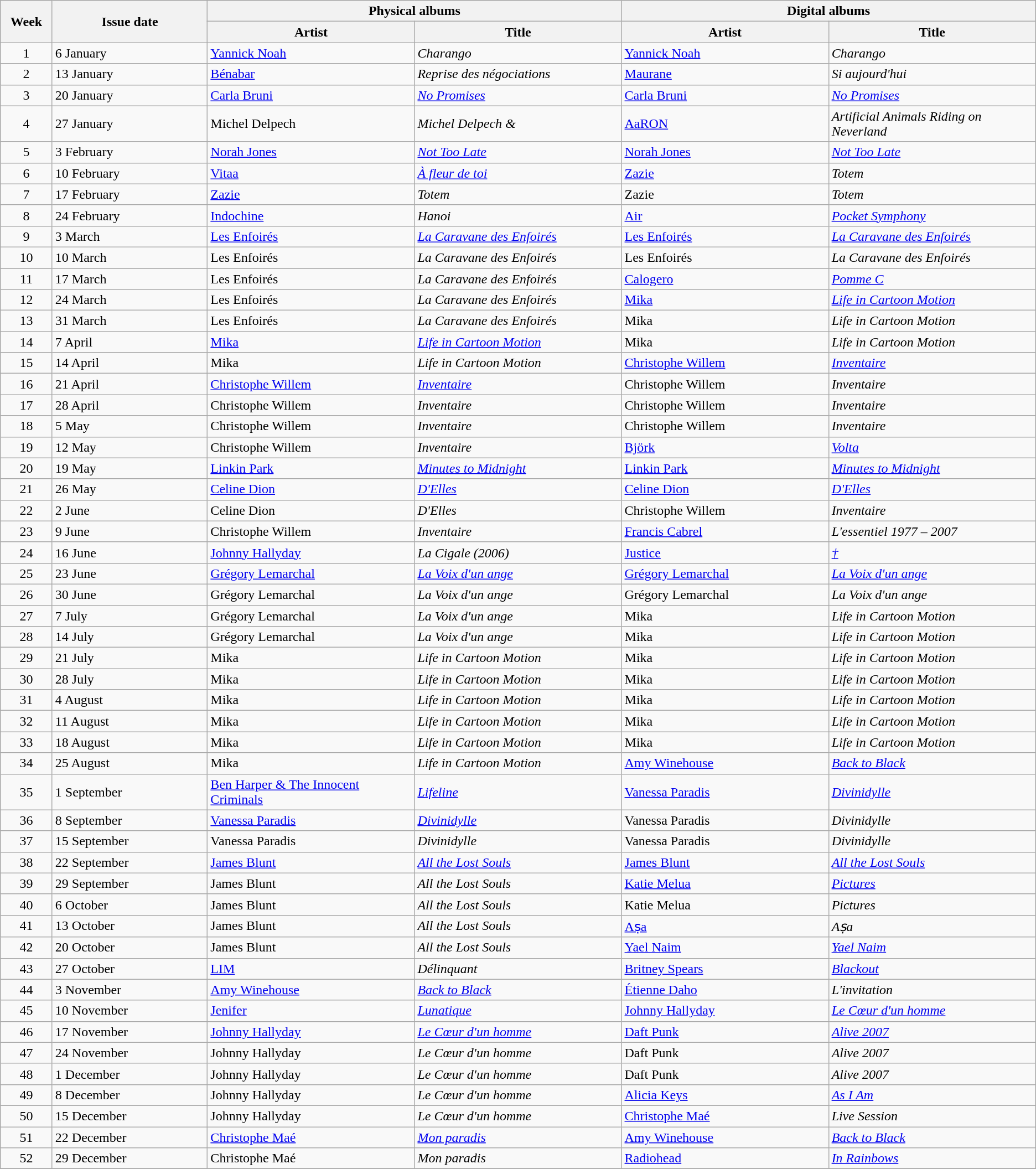<table class="wikitable">
<tr>
<th rowspan="2" width="5%">Week</th>
<th rowspan="2" width="15%">Issue date</th>
<th colspan="2" width="40%">Physical albums</th>
<th colspan="2" width="40%">Digital albums</th>
</tr>
<tr>
<th width="20%">Artist</th>
<th width="20%">Title</th>
<th width="20%">Artist</th>
<th width="20%">Title</th>
</tr>
<tr>
<td align="center">1</td>
<td>6 January</td>
<td><a href='#'>Yannick Noah</a></td>
<td><em>Charango</em></td>
<td><a href='#'>Yannick Noah</a></td>
<td><em>Charango</em></td>
</tr>
<tr>
<td align="center">2</td>
<td>13 January</td>
<td><a href='#'>Bénabar</a></td>
<td><em>Reprise des négociations</em></td>
<td><a href='#'>Maurane</a></td>
<td><em>Si aujourd'hui</em></td>
</tr>
<tr>
<td align="center">3</td>
<td>20 January</td>
<td><a href='#'>Carla Bruni</a></td>
<td><em><a href='#'>No Promises</a></em></td>
<td><a href='#'>Carla Bruni</a></td>
<td><em><a href='#'>No Promises</a></em></td>
</tr>
<tr>
<td align="center">4</td>
<td>27 January</td>
<td>Michel Delpech</td>
<td><em>Michel Delpech &</em></td>
<td><a href='#'>AaRON</a></td>
<td><em>Artificial Animals Riding on Neverland</em></td>
</tr>
<tr>
<td align="center">5</td>
<td>3 February</td>
<td><a href='#'>Norah Jones</a></td>
<td><em><a href='#'>Not Too Late</a></em></td>
<td><a href='#'>Norah Jones</a></td>
<td><em><a href='#'>Not Too Late</a></em></td>
</tr>
<tr>
<td align="center">6</td>
<td>10 February</td>
<td><a href='#'>Vitaa</a></td>
<td><em><a href='#'>À fleur de toi</a></em></td>
<td><a href='#'>Zazie</a></td>
<td><em>Totem</em></td>
</tr>
<tr>
<td align="center">7</td>
<td>17 February</td>
<td><a href='#'>Zazie</a></td>
<td><em>Totem</em></td>
<td>Zazie</td>
<td><em>Totem</em></td>
</tr>
<tr>
<td align="center">8</td>
<td>24 February</td>
<td><a href='#'>Indochine</a></td>
<td><em>Hanoi</em></td>
<td><a href='#'>Air</a></td>
<td><em><a href='#'>Pocket Symphony</a></em></td>
</tr>
<tr>
<td align="center">9</td>
<td>3 March</td>
<td><a href='#'>Les Enfoirés</a></td>
<td><em><a href='#'>La Caravane des Enfoirés</a></em></td>
<td><a href='#'>Les Enfoirés</a></td>
<td><em><a href='#'>La Caravane des Enfoirés</a></em></td>
</tr>
<tr>
<td align="center">10</td>
<td>10 March</td>
<td>Les Enfoirés</td>
<td><em>La Caravane des Enfoirés</em></td>
<td>Les Enfoirés</td>
<td><em>La Caravane des Enfoirés</em></td>
</tr>
<tr>
<td align="center">11</td>
<td>17 March</td>
<td>Les Enfoirés</td>
<td><em>La Caravane des Enfoirés</em></td>
<td><a href='#'>Calogero</a></td>
<td><em><a href='#'>Pomme C</a></em></td>
</tr>
<tr>
<td align="center">12</td>
<td>24 March</td>
<td>Les Enfoirés</td>
<td><em>La Caravane des Enfoirés</em></td>
<td><a href='#'>Mika</a></td>
<td><em><a href='#'>Life in Cartoon Motion</a></em></td>
</tr>
<tr>
<td align="center">13</td>
<td>31 March</td>
<td>Les Enfoirés</td>
<td><em>La Caravane des Enfoirés</em></td>
<td>Mika</td>
<td><em>Life in Cartoon Motion</em></td>
</tr>
<tr>
<td align="center">14</td>
<td>7 April</td>
<td><a href='#'>Mika</a></td>
<td><em><a href='#'>Life in Cartoon Motion</a></em></td>
<td>Mika</td>
<td><em>Life in Cartoon Motion</em></td>
</tr>
<tr>
<td align="center">15</td>
<td>14 April</td>
<td>Mika</td>
<td><em>Life in Cartoon Motion</em></td>
<td><a href='#'>Christophe Willem</a></td>
<td><em><a href='#'>Inventaire</a></em></td>
</tr>
<tr>
<td align="center">16</td>
<td>21 April</td>
<td><a href='#'>Christophe Willem</a></td>
<td><em><a href='#'>Inventaire</a></em></td>
<td>Christophe Willem</td>
<td><em>Inventaire</em></td>
</tr>
<tr>
<td align="center">17</td>
<td>28 April</td>
<td>Christophe Willem</td>
<td><em>Inventaire</em></td>
<td>Christophe Willem</td>
<td><em>Inventaire</em></td>
</tr>
<tr>
<td align="center">18</td>
<td>5 May</td>
<td>Christophe Willem</td>
<td><em>Inventaire</em></td>
<td>Christophe Willem</td>
<td><em>Inventaire</em></td>
</tr>
<tr>
<td align="center">19</td>
<td>12 May</td>
<td>Christophe Willem</td>
<td><em>Inventaire</em></td>
<td><a href='#'>Björk</a></td>
<td><em><a href='#'>Volta</a></em></td>
</tr>
<tr>
<td align="center">20</td>
<td>19 May</td>
<td><a href='#'>Linkin Park</a></td>
<td><em><a href='#'>Minutes to Midnight</a></em></td>
<td><a href='#'>Linkin Park</a></td>
<td><em><a href='#'>Minutes to Midnight</a></em></td>
</tr>
<tr>
<td align="center">21</td>
<td>26 May</td>
<td><a href='#'>Celine Dion</a></td>
<td><em><a href='#'>D'Elles</a></em></td>
<td><a href='#'>Celine Dion</a></td>
<td><em><a href='#'>D'Elles</a></em></td>
</tr>
<tr>
<td align="center">22</td>
<td>2 June</td>
<td>Celine Dion</td>
<td><em>D'Elles</em></td>
<td>Christophe Willem</td>
<td><em>Inventaire</em></td>
</tr>
<tr>
<td align="center">23</td>
<td>9 June</td>
<td>Christophe Willem</td>
<td><em>Inventaire</em></td>
<td><a href='#'>Francis Cabrel</a></td>
<td><em>L'essentiel 1977 – 2007</em></td>
</tr>
<tr>
<td align="center">24</td>
<td>16 June</td>
<td><a href='#'>Johnny Hallyday</a></td>
<td><em>La Cigale (2006)</em></td>
<td><a href='#'>Justice</a></td>
<td><em><a href='#'>†</a></em></td>
</tr>
<tr>
<td align="center">25</td>
<td>23 June</td>
<td><a href='#'>Grégory Lemarchal</a></td>
<td><em><a href='#'>La Voix d'un ange</a></em></td>
<td><a href='#'>Grégory Lemarchal</a></td>
<td><em><a href='#'>La Voix d'un ange</a></em></td>
</tr>
<tr>
<td align="center">26</td>
<td>30 June</td>
<td>Grégory Lemarchal</td>
<td><em>La Voix d'un ange</em></td>
<td>Grégory Lemarchal</td>
<td><em>La Voix d'un ange</em></td>
</tr>
<tr>
<td align="center">27</td>
<td>7 July</td>
<td>Grégory Lemarchal</td>
<td><em>La Voix d'un ange</em></td>
<td>Mika</td>
<td><em>Life in Cartoon Motion</em></td>
</tr>
<tr>
<td align="center">28</td>
<td>14 July</td>
<td>Grégory Lemarchal</td>
<td><em>La Voix d'un ange</em></td>
<td>Mika</td>
<td><em>Life in Cartoon Motion</em></td>
</tr>
<tr>
<td align="center">29</td>
<td>21 July</td>
<td>Mika</td>
<td><em>Life in Cartoon Motion</em></td>
<td>Mika</td>
<td><em>Life in Cartoon Motion</em></td>
</tr>
<tr>
<td align="center">30</td>
<td>28 July</td>
<td>Mika</td>
<td><em>Life in Cartoon Motion</em></td>
<td>Mika</td>
<td><em>Life in Cartoon Motion</em></td>
</tr>
<tr>
<td align="center">31</td>
<td>4 August</td>
<td>Mika</td>
<td><em>Life in Cartoon Motion</em></td>
<td>Mika</td>
<td><em>Life in Cartoon Motion</em></td>
</tr>
<tr>
<td align="center">32</td>
<td>11 August</td>
<td>Mika</td>
<td><em>Life in Cartoon Motion</em></td>
<td>Mika</td>
<td><em>Life in Cartoon Motion</em></td>
</tr>
<tr>
<td align="center">33</td>
<td>18 August</td>
<td>Mika</td>
<td><em>Life in Cartoon Motion</em></td>
<td>Mika</td>
<td><em>Life in Cartoon Motion</em></td>
</tr>
<tr>
<td align="center">34</td>
<td>25 August</td>
<td>Mika</td>
<td><em>Life in Cartoon Motion</em></td>
<td><a href='#'>Amy Winehouse</a></td>
<td><em><a href='#'>Back to Black</a></em></td>
</tr>
<tr>
<td align="center">35</td>
<td>1 September</td>
<td><a href='#'>Ben Harper & The Innocent Criminals</a></td>
<td><em><a href='#'>Lifeline</a></em></td>
<td><a href='#'>Vanessa Paradis</a></td>
<td><em><a href='#'>Divinidylle</a></em></td>
</tr>
<tr>
<td align="center">36</td>
<td>8 September</td>
<td><a href='#'>Vanessa Paradis</a></td>
<td><em><a href='#'>Divinidylle</a></em></td>
<td>Vanessa Paradis</td>
<td><em>Divinidylle</em></td>
</tr>
<tr>
<td align="center">37</td>
<td>15 September</td>
<td>Vanessa Paradis</td>
<td><em>Divinidylle</em></td>
<td>Vanessa Paradis</td>
<td><em>Divinidylle</em></td>
</tr>
<tr>
<td align="center">38</td>
<td>22 September</td>
<td><a href='#'>James Blunt</a></td>
<td><em><a href='#'>All the Lost Souls</a></em></td>
<td><a href='#'>James Blunt</a></td>
<td><em><a href='#'>All the Lost Souls</a></em></td>
</tr>
<tr>
<td align="center">39</td>
<td>29 September</td>
<td>James Blunt</td>
<td><em>All the Lost Souls</em></td>
<td><a href='#'>Katie Melua</a></td>
<td><em><a href='#'>Pictures</a></em></td>
</tr>
<tr>
<td align="center">40</td>
<td>6 October</td>
<td>James Blunt</td>
<td><em>All the Lost Souls</em></td>
<td>Katie Melua</td>
<td><em>Pictures</em></td>
</tr>
<tr>
<td align="center">41</td>
<td>13 October</td>
<td>James Blunt</td>
<td><em>All the Lost Souls</em></td>
<td><a href='#'>Aṣa</a></td>
<td><em>Aṣa</em></td>
</tr>
<tr>
<td align="center">42</td>
<td>20 October</td>
<td>James Blunt</td>
<td><em>All the Lost Souls</em></td>
<td><a href='#'>Yael Naim</a></td>
<td><em><a href='#'>Yael Naim</a></em></td>
</tr>
<tr>
<td align="center">43</td>
<td>27 October</td>
<td><a href='#'>LIM</a></td>
<td><em>Délinquant</em></td>
<td><a href='#'>Britney Spears</a></td>
<td><em><a href='#'>Blackout</a></em></td>
</tr>
<tr>
<td align="center">44</td>
<td>3 November</td>
<td><a href='#'>Amy Winehouse</a></td>
<td><em><a href='#'>Back to Black</a></em></td>
<td><a href='#'>Étienne Daho</a></td>
<td><em>L'invitation</em></td>
</tr>
<tr>
<td align="center">45</td>
<td>10 November</td>
<td><a href='#'>Jenifer</a></td>
<td><em><a href='#'>Lunatique</a></em></td>
<td><a href='#'>Johnny Hallyday</a></td>
<td><em><a href='#'>Le Cœur d'un homme</a></em></td>
</tr>
<tr>
<td align="center">46</td>
<td>17 November</td>
<td><a href='#'>Johnny Hallyday</a></td>
<td><em><a href='#'>Le Cœur d'un homme</a></em></td>
<td><a href='#'>Daft Punk</a></td>
<td><em><a href='#'>Alive 2007</a></em></td>
</tr>
<tr>
<td align="center">47</td>
<td>24 November</td>
<td>Johnny Hallyday</td>
<td><em>Le Cœur d'un homme</em></td>
<td>Daft Punk</td>
<td><em>Alive 2007</em></td>
</tr>
<tr>
<td align="center">48</td>
<td>1 December</td>
<td>Johnny Hallyday</td>
<td><em>Le Cœur d'un homme</em></td>
<td>Daft Punk</td>
<td><em>Alive 2007</em></td>
</tr>
<tr>
<td align="center">49</td>
<td>8 December</td>
<td>Johnny Hallyday</td>
<td><em>Le Cœur d'un homme</em></td>
<td><a href='#'>Alicia Keys</a></td>
<td><em><a href='#'>As I Am</a></em></td>
</tr>
<tr>
<td align="center">50</td>
<td>15 December</td>
<td>Johnny Hallyday</td>
<td><em>Le Cœur d'un homme</em></td>
<td><a href='#'>Christophe Maé</a></td>
<td><em>Live Session</em></td>
</tr>
<tr>
<td align="center">51</td>
<td>22 December</td>
<td><a href='#'>Christophe Maé</a></td>
<td><em><a href='#'>Mon paradis</a></em></td>
<td><a href='#'>Amy Winehouse</a></td>
<td><em><a href='#'>Back to Black</a></em></td>
</tr>
<tr>
<td align="center">52</td>
<td>29 December</td>
<td>Christophe Maé</td>
<td><em>Mon paradis</em></td>
<td><a href='#'>Radiohead</a></td>
<td><em><a href='#'>In Rainbows</a></em></td>
</tr>
<tr>
</tr>
</table>
